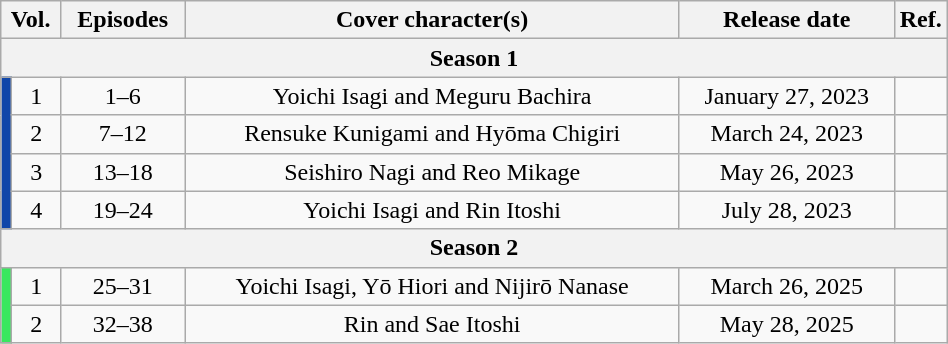<table class="wikitable" style="text-align: center; width: 50%;">
<tr>
<th colspan="2">Vol.</th>
<th>Episodes</th>
<th>Cover character(s)</th>
<th scope="column">Release date</th>
<th width="5%">Ref.</th>
</tr>
<tr>
<th colspan="7">Season 1</th>
</tr>
<tr>
<td rowspan="4" width="1%" style="background: #1046A9;"></td>
<td>1</td>
<td>1–6</td>
<td>Yoichi Isagi and Meguru Bachira</td>
<td>January 27, 2023</td>
<td></td>
</tr>
<tr>
<td>2</td>
<td>7–12</td>
<td>Rensuke Kunigami and Hyōma Chigiri</td>
<td>March 24, 2023</td>
<td></td>
</tr>
<tr>
<td>3</td>
<td>13–18</td>
<td>Seishiro Nagi and Reo Mikage</td>
<td>May 26, 2023</td>
<td></td>
</tr>
<tr>
<td>4</td>
<td>19–24</td>
<td>Yoichi Isagi and Rin Itoshi</td>
<td>July 28, 2023</td>
<td></td>
</tr>
<tr>
<th colspan="7">Season 2</th>
</tr>
<tr>
<td rowspan="4" width="1%" style="background: #39E75F;"></td>
<td>1</td>
<td>25–31</td>
<td>Yoichi Isagi, Yō Hiori and Nijirō Nanase</td>
<td>March 26, 2025</td>
<td></td>
</tr>
<tr>
<td>2</td>
<td>32–38</td>
<td>Rin and Sae Itoshi</td>
<td>May 28, 2025</td>
<td></td>
</tr>
</table>
